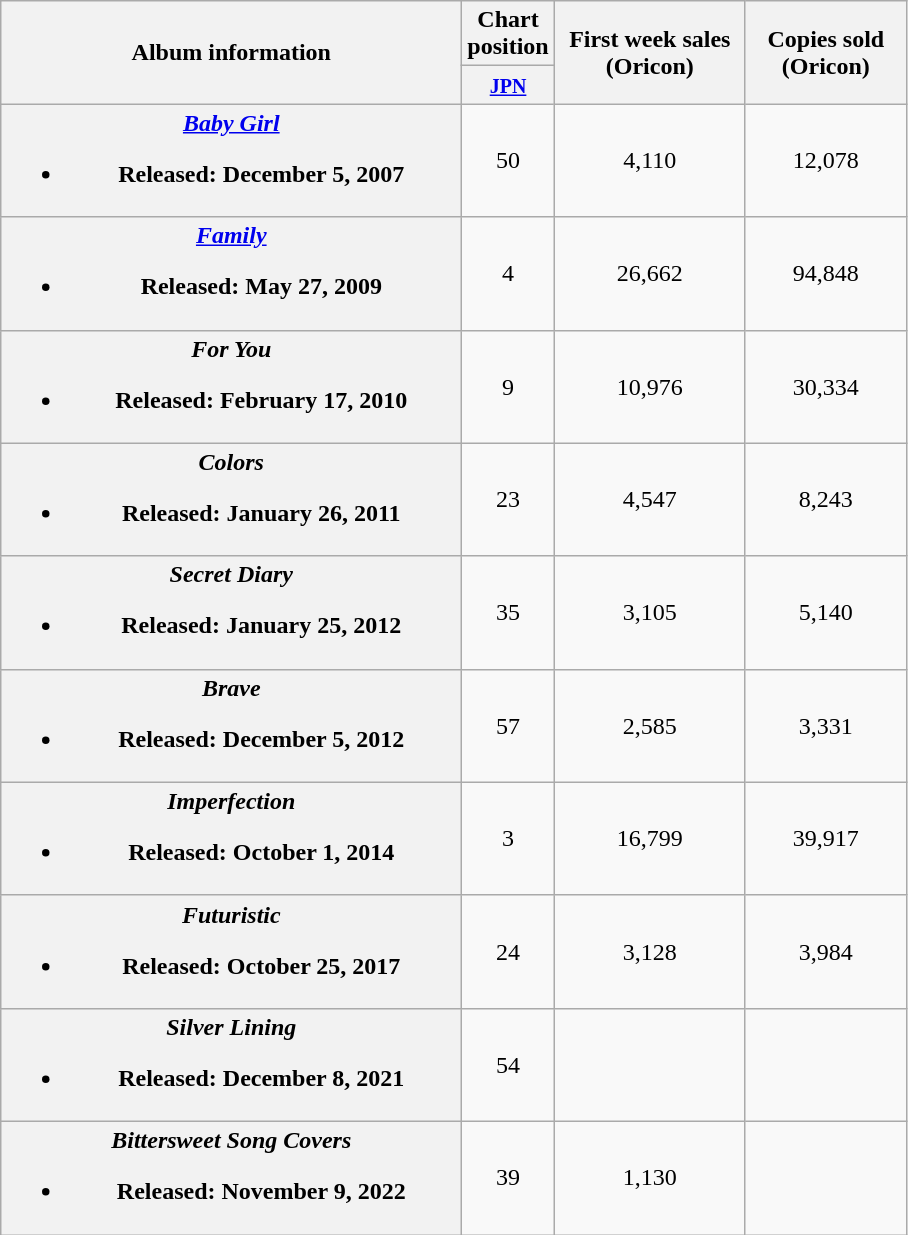<table class="wikitable plainrowheaders">
<tr>
<th width="300" rowspan="2">Album information</th>
<th>Chart position</th>
<th width="120" rowspan="2">First week sales (Oricon)</th>
<th width="100" rowspan="2">Copies sold (Oricon)</th>
</tr>
<tr>
<th width="30"><small><a href='#'>JPN</a></small><br></th>
</tr>
<tr>
<th scope="row"><em><a href='#'>Baby Girl</a></em><br><ul><li>Released: December 5, 2007</li></ul></th>
<td align="center">50</td>
<td align="center">4,110</td>
<td align="center">12,078</td>
</tr>
<tr>
<th scope="row"><em><a href='#'>Family</a></em><br><ul><li>Released: May 27, 2009</li></ul></th>
<td align="center">4</td>
<td align="center">26,662</td>
<td align="center">94,848</td>
</tr>
<tr>
<th scope="row"><em>For You</em><br><ul><li>Released: February 17, 2010</li></ul></th>
<td align="center">9</td>
<td align="center">10,976</td>
<td align="center">30,334</td>
</tr>
<tr>
<th scope="row"><em>Colors</em><br><ul><li>Released: January 26, 2011</li></ul></th>
<td align="center">23</td>
<td align="center">4,547</td>
<td align="center">8,243</td>
</tr>
<tr>
<th scope="row"><em>Secret Diary</em><br><ul><li>Released: January 25, 2012</li></ul></th>
<td align="center">35</td>
<td align="center">3,105</td>
<td align="center">5,140</td>
</tr>
<tr>
<th scope="row"><em>Brave</em><br><ul><li>Released: December 5, 2012</li></ul></th>
<td align="center">57</td>
<td align="center">2,585</td>
<td align="center">3,331</td>
</tr>
<tr>
<th scope="row"><em>Imperfection</em><br><ul><li>Released: October 1, 2014</li></ul></th>
<td align="center">3</td>
<td align="center">16,799</td>
<td align="center">39,917</td>
</tr>
<tr>
<th scope="row"><em>Futuristic</em><br><ul><li>Released: October 25, 2017</li></ul></th>
<td align="center">24</td>
<td align="center">3,128</td>
<td align="center">3,984</td>
</tr>
<tr>
<th scope="row"><em>Silver Lining</em><br><ul><li>Released: December 8, 2021</li></ul></th>
<td align="center">54</td>
<td align="center"></td>
<td align="center"></td>
</tr>
<tr>
<th scope="row"><em>Bittersweet Song Covers</em><br><ul><li>Released: November 9, 2022</li></ul></th>
<td align="center">39</td>
<td align="center">1,130</td>
<td align="center"></td>
</tr>
</table>
